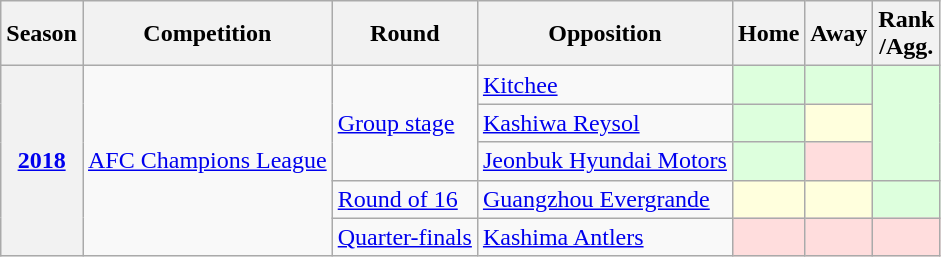<table class="wikitable plainrowheaders">
<tr>
<th scope="col">Season</th>
<th scope="col">Competition</th>
<th scope="col">Round</th>
<th scope="col">Opposition</th>
<th scope="col">Home</th>
<th scope="col">Away</th>
<th scope="col">Rank<br>/Agg.</th>
</tr>
<tr>
<th rowspan="5" scope="row" style="text-align:center"><a href='#'>2018</a></th>
<td rowspan="5"><a href='#'>AFC Champions League</a></td>
<td rowspan="3"><a href='#'>Group stage</a></td>
<td> <a href='#'>Kitchee</a></td>
<td style="background:#dfd;"></td>
<td style="background:#dfd;"></td>
<td rowspan="3" style="background:#dfd;"></td>
</tr>
<tr>
<td> <a href='#'>Kashiwa Reysol</a></td>
<td style="background:#dfd;"></td>
<td style="background:#ffd;"></td>
</tr>
<tr>
<td> <a href='#'>Jeonbuk Hyundai Motors</a></td>
<td style="background:#dfd;"></td>
<td style="background:#fdd;"></td>
</tr>
<tr>
<td><a href='#'>Round of 16</a></td>
<td> <a href='#'>Guangzhou Evergrande</a></td>
<td style="background:#ffd;"></td>
<td style="background:#ffd;"></td>
<td style="background:#dfd;"></td>
</tr>
<tr>
<td><a href='#'>Quarter-finals</a></td>
<td> <a href='#'>Kashima Antlers</a></td>
<td style="background:#fdd;"></td>
<td style="background:#fdd;"></td>
<td style="background:#fdd;"></td>
</tr>
</table>
